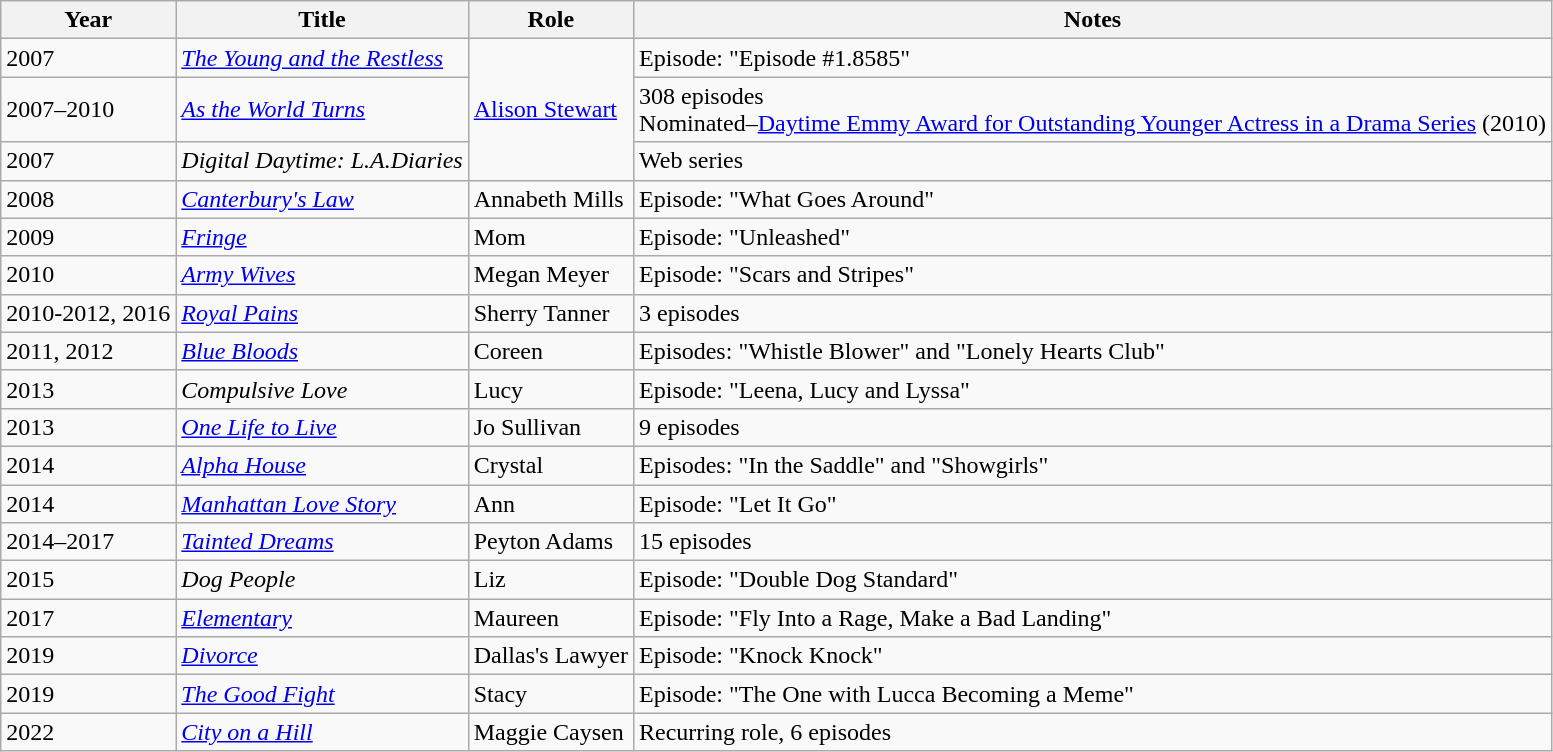<table class="wikitable">
<tr>
<th>Year</th>
<th>Title</th>
<th>Role</th>
<th>Notes</th>
</tr>
<tr>
<td>2007</td>
<td><em><a href='#'>The Young and the Restless</a></em></td>
<td rowspan="3"><a href='#'>Alison Stewart</a></td>
<td>Episode: "Episode #1.8585"</td>
</tr>
<tr>
<td>2007–2010</td>
<td><em><a href='#'>As the World Turns</a></em></td>
<td>308 episodes<br>Nominated–<a href='#'>Daytime Emmy Award for Outstanding Younger Actress in a Drama Series</a> (2010)</td>
</tr>
<tr>
<td>2007</td>
<td><em>Digital Daytime: L.A.Diaries</em></td>
<td>Web series</td>
</tr>
<tr>
<td>2008</td>
<td><em><a href='#'>Canterbury's Law</a></em></td>
<td>Annabeth Mills</td>
<td>Episode: "What Goes Around"</td>
</tr>
<tr>
<td>2009</td>
<td><em><a href='#'>Fringe</a></em></td>
<td>Mom</td>
<td>Episode: "Unleashed"</td>
</tr>
<tr>
<td>2010</td>
<td><em><a href='#'>Army Wives</a></em></td>
<td>Megan Meyer</td>
<td>Episode: "Scars and Stripes"</td>
</tr>
<tr>
<td>2010-2012, 2016</td>
<td><em><a href='#'>Royal Pains</a></em></td>
<td>Sherry Tanner</td>
<td>3 episodes</td>
</tr>
<tr>
<td>2011, 2012</td>
<td><em><a href='#'>Blue Bloods</a></em></td>
<td>Coreen</td>
<td>Episodes: "Whistle Blower" and "Lonely Hearts Club"</td>
</tr>
<tr>
<td>2013</td>
<td><em>Compulsive Love</em></td>
<td>Lucy</td>
<td>Episode: "Leena, Lucy and Lyssa"</td>
</tr>
<tr>
<td>2013</td>
<td><em><a href='#'>One Life to Live</a></em></td>
<td>Jo Sullivan</td>
<td>9 episodes</td>
</tr>
<tr>
<td>2014</td>
<td><em><a href='#'>Alpha House</a></em></td>
<td>Crystal</td>
<td>Episodes: "In the Saddle" and "Showgirls"</td>
</tr>
<tr>
<td>2014</td>
<td><em><a href='#'>Manhattan Love Story</a></em></td>
<td>Ann</td>
<td>Episode: "Let It Go"</td>
</tr>
<tr>
<td>2014–2017</td>
<td><em><a href='#'>Tainted Dreams</a></em></td>
<td>Peyton Adams</td>
<td>15 episodes</td>
</tr>
<tr>
<td>2015</td>
<td><em>Dog People</em></td>
<td>Liz</td>
<td>Episode: "Double Dog Standard"</td>
</tr>
<tr>
<td>2017</td>
<td><em><a href='#'>Elementary</a></em></td>
<td>Maureen</td>
<td>Episode: "Fly Into a Rage, Make a Bad Landing"</td>
</tr>
<tr>
<td>2019</td>
<td><em><a href='#'>Divorce</a></em></td>
<td>Dallas's Lawyer</td>
<td>Episode: "Knock Knock"</td>
</tr>
<tr>
<td>2019</td>
<td><em><a href='#'>The Good Fight</a></em></td>
<td>Stacy</td>
<td>Episode: "The One with Lucca Becoming a Meme"</td>
</tr>
<tr>
<td>2022</td>
<td><em><a href='#'>City on a Hill</a></em></td>
<td>Maggie Caysen</td>
<td>Recurring role, 6 episodes</td>
</tr>
</table>
